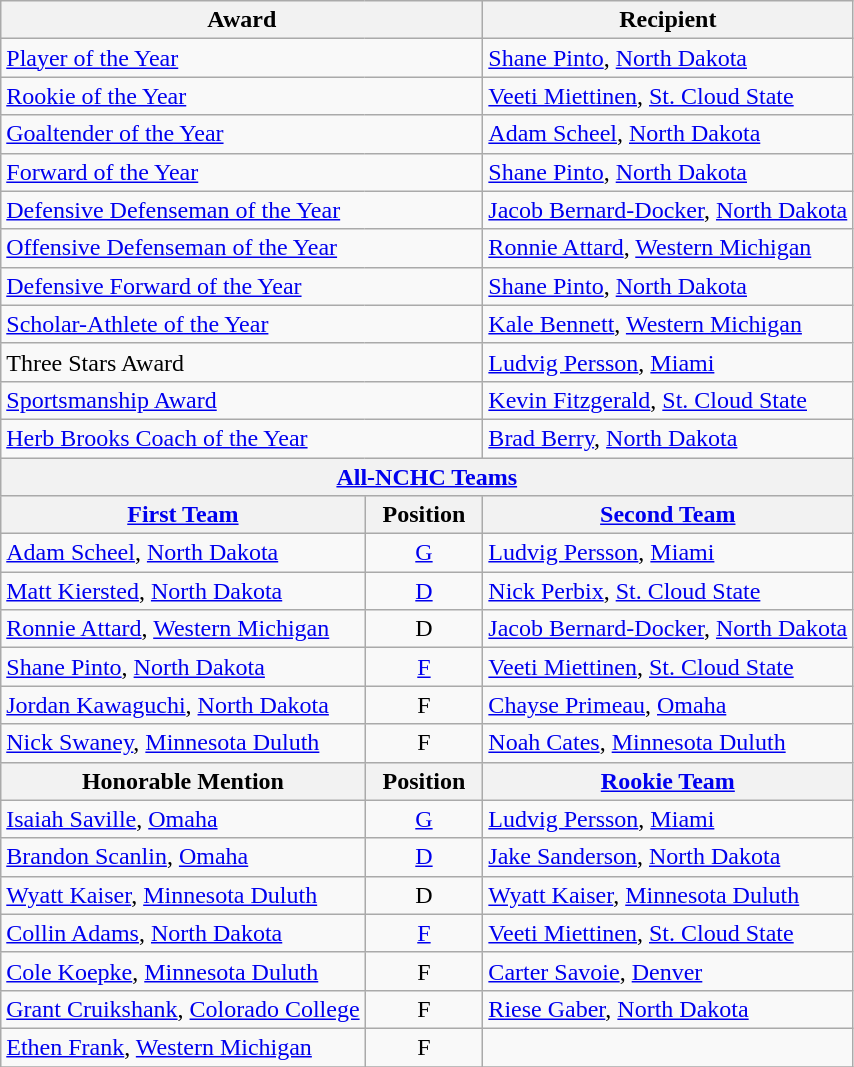<table class="wikitable">
<tr>
<th colspan=2>Award</th>
<th>Recipient</th>
</tr>
<tr>
<td colspan=2><a href='#'>Player of the Year</a></td>
<td><a href='#'>Shane Pinto</a>, <a href='#'>North Dakota</a></td>
</tr>
<tr>
<td colspan=2><a href='#'>Rookie of the Year</a></td>
<td><a href='#'>Veeti Miettinen</a>, <a href='#'>St. Cloud State</a></td>
</tr>
<tr>
<td colspan=2><a href='#'>Goaltender of the Year</a></td>
<td><a href='#'>Adam Scheel</a>, <a href='#'>North Dakota</a></td>
</tr>
<tr>
<td colspan=2><a href='#'>Forward of the Year</a></td>
<td><a href='#'>Shane Pinto</a>, <a href='#'>North Dakota</a></td>
</tr>
<tr>
<td colspan=2><a href='#'>Defensive Defenseman of the Year</a></td>
<td><a href='#'>Jacob Bernard-Docker</a>, <a href='#'>North Dakota</a></td>
</tr>
<tr>
<td colspan=2><a href='#'>Offensive Defenseman of the Year</a></td>
<td><a href='#'>Ronnie Attard</a>, <a href='#'>Western Michigan</a></td>
</tr>
<tr>
<td colspan=2><a href='#'>Defensive Forward of the Year</a></td>
<td><a href='#'>Shane Pinto</a>, <a href='#'>North Dakota</a></td>
</tr>
<tr>
<td colspan=2><a href='#'>Scholar-Athlete of the Year</a></td>
<td><a href='#'>Kale Bennett</a>, <a href='#'>Western Michigan</a></td>
</tr>
<tr>
<td colspan=2>Three Stars Award</td>
<td><a href='#'>Ludvig Persson</a>, <a href='#'>Miami</a></td>
</tr>
<tr>
<td colspan=2><a href='#'>Sportsmanship Award</a></td>
<td><a href='#'>Kevin Fitzgerald</a>, <a href='#'>St. Cloud State</a></td>
</tr>
<tr>
<td colspan=2><a href='#'>Herb Brooks Coach of the Year</a></td>
<td><a href='#'>Brad Berry</a>, <a href='#'>North Dakota</a></td>
</tr>
<tr>
<th colspan=3><a href='#'>All-NCHC Teams</a></th>
</tr>
<tr>
<th><a href='#'>First Team</a></th>
<th>  Position  </th>
<th><a href='#'>Second Team</a></th>
</tr>
<tr>
<td><a href='#'>Adam Scheel</a>, <a href='#'>North Dakota</a></td>
<td align=center><a href='#'>G</a></td>
<td><a href='#'>Ludvig Persson</a>, <a href='#'>Miami</a></td>
</tr>
<tr>
<td><a href='#'>Matt Kiersted</a>, <a href='#'>North Dakota</a></td>
<td align=center><a href='#'>D</a></td>
<td><a href='#'>Nick Perbix</a>, <a href='#'>St. Cloud State</a></td>
</tr>
<tr>
<td><a href='#'>Ronnie Attard</a>, <a href='#'>Western Michigan</a></td>
<td align=center>D</td>
<td><a href='#'>Jacob Bernard-Docker</a>, <a href='#'>North Dakota</a></td>
</tr>
<tr>
<td><a href='#'>Shane Pinto</a>, <a href='#'>North Dakota</a></td>
<td align=center><a href='#'>F</a></td>
<td><a href='#'>Veeti Miettinen</a>, <a href='#'>St. Cloud State</a></td>
</tr>
<tr>
<td><a href='#'>Jordan Kawaguchi</a>, <a href='#'>North Dakota</a></td>
<td align=center>F</td>
<td><a href='#'>Chayse Primeau</a>, <a href='#'>Omaha</a></td>
</tr>
<tr>
<td><a href='#'>Nick Swaney</a>, <a href='#'>Minnesota Duluth</a></td>
<td align=center>F</td>
<td><a href='#'>Noah Cates</a>, <a href='#'>Minnesota Duluth</a></td>
</tr>
<tr>
<th>Honorable Mention</th>
<th>  Position  </th>
<th><a href='#'>Rookie Team</a></th>
</tr>
<tr>
<td><a href='#'>Isaiah Saville</a>, <a href='#'>Omaha</a></td>
<td align=center><a href='#'>G</a></td>
<td><a href='#'>Ludvig Persson</a>, <a href='#'>Miami</a></td>
</tr>
<tr>
<td><a href='#'>Brandon Scanlin</a>, <a href='#'>Omaha</a></td>
<td align=center><a href='#'>D</a></td>
<td><a href='#'>Jake Sanderson</a>, <a href='#'>North Dakota</a></td>
</tr>
<tr>
<td><a href='#'>Wyatt Kaiser</a>, <a href='#'>Minnesota Duluth</a></td>
<td align=center>D</td>
<td><a href='#'>Wyatt Kaiser</a>, <a href='#'>Minnesota Duluth</a></td>
</tr>
<tr>
<td><a href='#'>Collin Adams</a>, <a href='#'>North Dakota</a></td>
<td align=center><a href='#'>F</a></td>
<td><a href='#'>Veeti Miettinen</a>, <a href='#'>St. Cloud State</a></td>
</tr>
<tr>
<td><a href='#'>Cole Koepke</a>, <a href='#'>Minnesota Duluth</a></td>
<td align=center>F</td>
<td><a href='#'>Carter Savoie</a>, <a href='#'>Denver</a></td>
</tr>
<tr>
<td><a href='#'>Grant Cruikshank</a>, <a href='#'>Colorado College</a></td>
<td align=center>F</td>
<td><a href='#'>Riese Gaber</a>, <a href='#'>North Dakota</a></td>
</tr>
<tr>
<td><a href='#'>Ethen Frank</a>, <a href='#'>Western Michigan</a></td>
<td align=center>F</td>
<td></td>
</tr>
<tr>
</tr>
</table>
